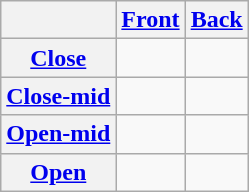<table class="wikitable" style="text-align:center">
<tr>
<th></th>
<th><a href='#'>Front</a></th>
<th><a href='#'>Back</a></th>
</tr>
<tr align="center">
<th><a href='#'>Close</a></th>
<td></td>
<td></td>
</tr>
<tr align="center">
<th><a href='#'>Close-mid</a></th>
<td></td>
<td></td>
</tr>
<tr>
<th><a href='#'>Open-mid</a></th>
<td></td>
<td></td>
</tr>
<tr align="center">
<th><a href='#'>Open</a></th>
<td></td>
<td></td>
</tr>
</table>
